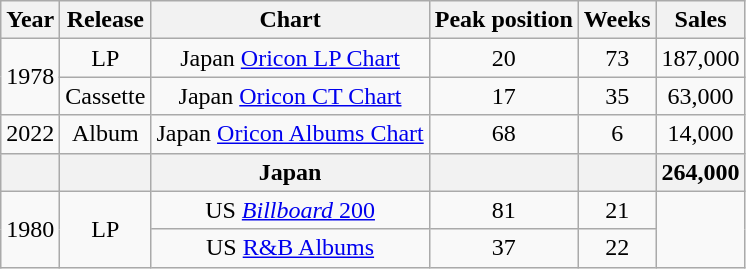<table class="wikitable sortable" style="text-align:center">
<tr>
<th>Year</th>
<th>Release</th>
<th>Chart</th>
<th>Peak position</th>
<th>Weeks</th>
<th>Sales</th>
</tr>
<tr>
<td rowspan="2">1978</td>
<td>LP</td>
<td>Japan <a href='#'>Oricon LP Chart</a></td>
<td>20</td>
<td>73</td>
<td>187,000</td>
</tr>
<tr>
<td>Cassette</td>
<td>Japan <a href='#'>Oricon CT Chart</a></td>
<td>17</td>
<td>35</td>
<td>63,000</td>
</tr>
<tr>
<td>2022</td>
<td>Album</td>
<td>Japan <a href='#'>Oricon Albums Chart</a></td>
<td>68</td>
<td>6</td>
<td>14,000</td>
</tr>
<tr>
<th></th>
<th></th>
<th>Japan</th>
<th></th>
<th></th>
<th>264,000</th>
</tr>
<tr>
<td rowspan="2">1980</td>
<td rowspan="2">LP</td>
<td>US <a href='#'><em>Billboard</em> 200</a></td>
<td>81</td>
<td>21</td>
<td rowspan="2"></td>
</tr>
<tr>
<td>US <a href='#'>R&B Albums</a></td>
<td>37</td>
<td>22</td>
</tr>
</table>
